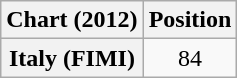<table class="wikitable plainrowheaders" style="text-align:center">
<tr>
<th scope="col">Chart (2012)</th>
<th scope="col">Position</th>
</tr>
<tr>
<th scope="row">Italy (FIMI)</th>
<td>84</td>
</tr>
</table>
